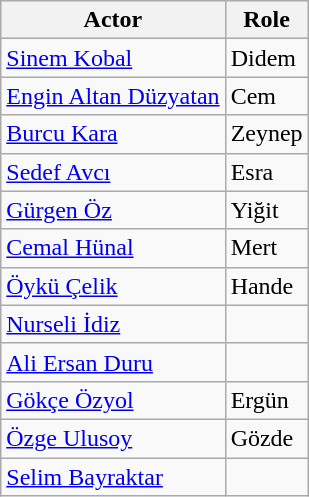<table class="wikitable">
<tr>
<th align="left">Actor</th>
<th align="left">Role</th>
</tr>
<tr>
<td><a href='#'>Sinem Kobal</a></td>
<td>Didem</td>
</tr>
<tr>
<td><a href='#'>Engin Altan Düzyatan</a></td>
<td>Cem</td>
</tr>
<tr>
<td><a href='#'>Burcu Kara</a></td>
<td>Zeynep</td>
</tr>
<tr>
<td><a href='#'>Sedef Avcı</a></td>
<td>Esra</td>
</tr>
<tr>
<td><a href='#'>Gürgen Öz</a></td>
<td>Yiğit</td>
</tr>
<tr>
<td><a href='#'>Cemal Hünal</a></td>
<td>Mert</td>
</tr>
<tr>
<td><a href='#'>Öykü Çelik</a></td>
<td>Hande</td>
</tr>
<tr>
<td><a href='#'>Nurseli İdiz</a></td>
<td></td>
</tr>
<tr>
<td><a href='#'>Ali Ersan Duru</a></td>
<td></td>
</tr>
<tr>
<td><a href='#'>Gökçe Özyol</a></td>
<td>Ergün</td>
</tr>
<tr>
<td><a href='#'>Özge Ulusoy</a></td>
<td>Gözde</td>
</tr>
<tr>
<td><a href='#'>Selim Bayraktar</a></td>
<td></td>
</tr>
</table>
